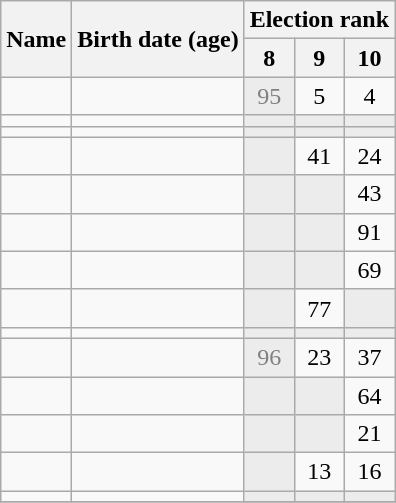<table class="wikitable sortable" style="text-align:center;">
<tr>
<th rowspan="2">Name</th>
<th rowspan="2">Birth date (age)</th>
<th colspan="3" class="unsortable">Election rank</th>
</tr>
<tr>
<th data-sort-type="number">8</th>
<th data-sort-type="number">9</th>
<th data-sort-type="number">10</th>
</tr>
<tr>
<td style="text-align:left;" data-sort-value="Yuka Ogino"></td>
<td style="text-align:left;"></td>
<td style="background:#ececec; color:gray;">95</td>
<td>5</td>
<td>4</td>
</tr>
<tr>
<td style="text-align:left;" data-sort-value="Anju Satō"></td>
<td style="text-align:left;"></td>
<td style="background:#ececec; color:gray;"></td>
<td style="background:#ececec; color:gray;"></td>
<td style="background:#ececec; color:gray;"></td>
</tr>
<tr>
<td style="text-align:left;" data-sort-value="Reina Seiji"></td>
<td style="text-align:left;"></td>
<td style="background:#ececec; color:gray;"></td>
<td style="background:#ececec; color:gray;"></td>
<td style="background:#ececec; color:gray;"></td>
</tr>
<tr>
<td style="text-align:left;" data-sort-value="Marina Nishigata"></td>
<td style="text-align:left;"></td>
<td style="background:#ececec; color:gray;"></td>
<td>41</td>
<td>24</td>
</tr>
<tr>
<td style="text-align:left;" data-sort-value="Nanako Nishimura"></td>
<td style="text-align:left;"></td>
<td style="background:#ececec; color:gray;"></td>
<td style="background:#ececec; color:gray;"></td>
<td>43</td>
</tr>
<tr>
<td style="text-align:left;" data-sort-value="Noe Yamada"></td>
<td style="text-align:left;"></td>
<td style="background:#ececec; color:gray;"></td>
<td style="background:#ececec; color:gray;"></td>
<td>91</td>
</tr>
<tr>
<td style="text-align:left;" data-sort-value="Tsugumi Oguma"></td>
<td style="text-align:left;"></td>
<td style="background:#ececec; color:gray;"></td>
<td style="background:#ececec; color:gray;"></td>
<td>69</td>
</tr>
<tr>
<td style="text-align:left;" data-sort-value="Yuria Kado"></td>
<td style="text-align:left;"></td>
<td style="background:#ececec; color:gray;"></td>
<td>77</td>
<td style="background:#ececec; color:gray;"></td>
</tr>
<tr>
<td style="text-align:left;" data-sort-value="Aina Kusakabe"></td>
<td style="text-align:left;"></td>
<td style="background:#ececec; color:gray;"></td>
<td style="background:#ececec; color:gray;"></td>
<td style="background:#ececec; color:gray;"></td>
</tr>
<tr>
<td style="text-align:left;" data-sort-value="Rika Nakai"></td>
<td style="text-align:left;"></td>
<td style="background:#ececec; color:gray;">96</td>
<td>23</td>
<td>37</td>
</tr>
<tr>
<td style="text-align:left;" data-sort-value="Ayuka Nakamura"></td>
<td style="text-align:left;"></td>
<td style="background:#ececec; color:gray;"></td>
<td style="background:#ececec; color:gray;"></td>
<td>64</td>
</tr>
<tr>
<td style="text-align:left;" data-sort-value="Miharu Nara"></td>
<td style="text-align:left;"></td>
<td style="background:#ececec; color:gray;"></td>
<td style="background:#ececec; color:gray;"></td>
<td>21</td>
</tr>
<tr>
<td style="text-align:left;" data-sort-value="Hinata Honma"></td>
<td style="text-align:left;"></td>
<td style="background:#ececec; color:gray;"></td>
<td>13</td>
<td>16</td>
</tr>
<tr>
<td style="text-align:left;" data-sort-value="Fūka Murakumo"></td>
<td style="text-align:left;"></td>
<td style="background:#ececec; color:gray;"></td>
<td style="background:#ececec; color:gray;"></td>
<td style="background:#ececec; color:gray;"></td>
</tr>
<tr>
</tr>
</table>
